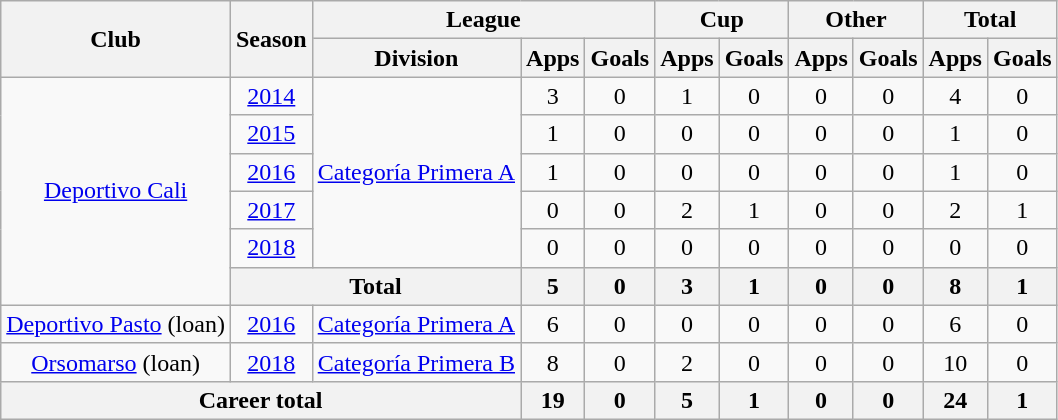<table class=wikitable style=text-align:center>
<tr>
<th rowspan="2">Club</th>
<th rowspan="2">Season</th>
<th colspan="3">League</th>
<th colspan="2">Cup</th>
<th colspan="2">Other</th>
<th colspan="2">Total</th>
</tr>
<tr>
<th>Division</th>
<th>Apps</th>
<th>Goals</th>
<th>Apps</th>
<th>Goals</th>
<th>Apps</th>
<th>Goals</th>
<th>Apps</th>
<th>Goals</th>
</tr>
<tr>
<td rowspan="6"><a href='#'>Deportivo Cali</a></td>
<td><a href='#'>2014</a></td>
<td rowspan="5"><a href='#'>Categoría Primera A</a></td>
<td>3</td>
<td>0</td>
<td>1</td>
<td>0</td>
<td>0</td>
<td>0</td>
<td>4</td>
<td>0</td>
</tr>
<tr>
<td><a href='#'>2015</a></td>
<td>1</td>
<td>0</td>
<td>0</td>
<td>0</td>
<td>0</td>
<td>0</td>
<td>1</td>
<td>0</td>
</tr>
<tr>
<td><a href='#'>2016</a></td>
<td>1</td>
<td>0</td>
<td>0</td>
<td>0</td>
<td>0</td>
<td>0</td>
<td>1</td>
<td>0</td>
</tr>
<tr>
<td><a href='#'>2017</a></td>
<td>0</td>
<td>0</td>
<td>2</td>
<td>1</td>
<td>0</td>
<td>0</td>
<td>2</td>
<td>1</td>
</tr>
<tr>
<td><a href='#'>2018</a></td>
<td>0</td>
<td>0</td>
<td>0</td>
<td>0</td>
<td>0</td>
<td>0</td>
<td>0</td>
<td>0</td>
</tr>
<tr>
<th colspan="2"><strong>Total</strong></th>
<th>5</th>
<th>0</th>
<th>3</th>
<th>1</th>
<th>0</th>
<th>0</th>
<th>8</th>
<th>1</th>
</tr>
<tr>
<td><a href='#'>Deportivo Pasto</a> (loan)</td>
<td><a href='#'>2016</a></td>
<td><a href='#'>Categoría Primera A</a></td>
<td>6</td>
<td>0</td>
<td>0</td>
<td>0</td>
<td>0</td>
<td>0</td>
<td>6</td>
<td>0</td>
</tr>
<tr>
<td><a href='#'>Orsomarso</a> (loan)</td>
<td><a href='#'>2018</a></td>
<td><a href='#'>Categoría Primera B</a></td>
<td>8</td>
<td>0</td>
<td>2</td>
<td>0</td>
<td>0</td>
<td>0</td>
<td>10</td>
<td>0</td>
</tr>
<tr>
<th colspan="3"><strong>Career total</strong></th>
<th>19</th>
<th>0</th>
<th>5</th>
<th>1</th>
<th>0</th>
<th>0</th>
<th>24</th>
<th>1</th>
</tr>
</table>
